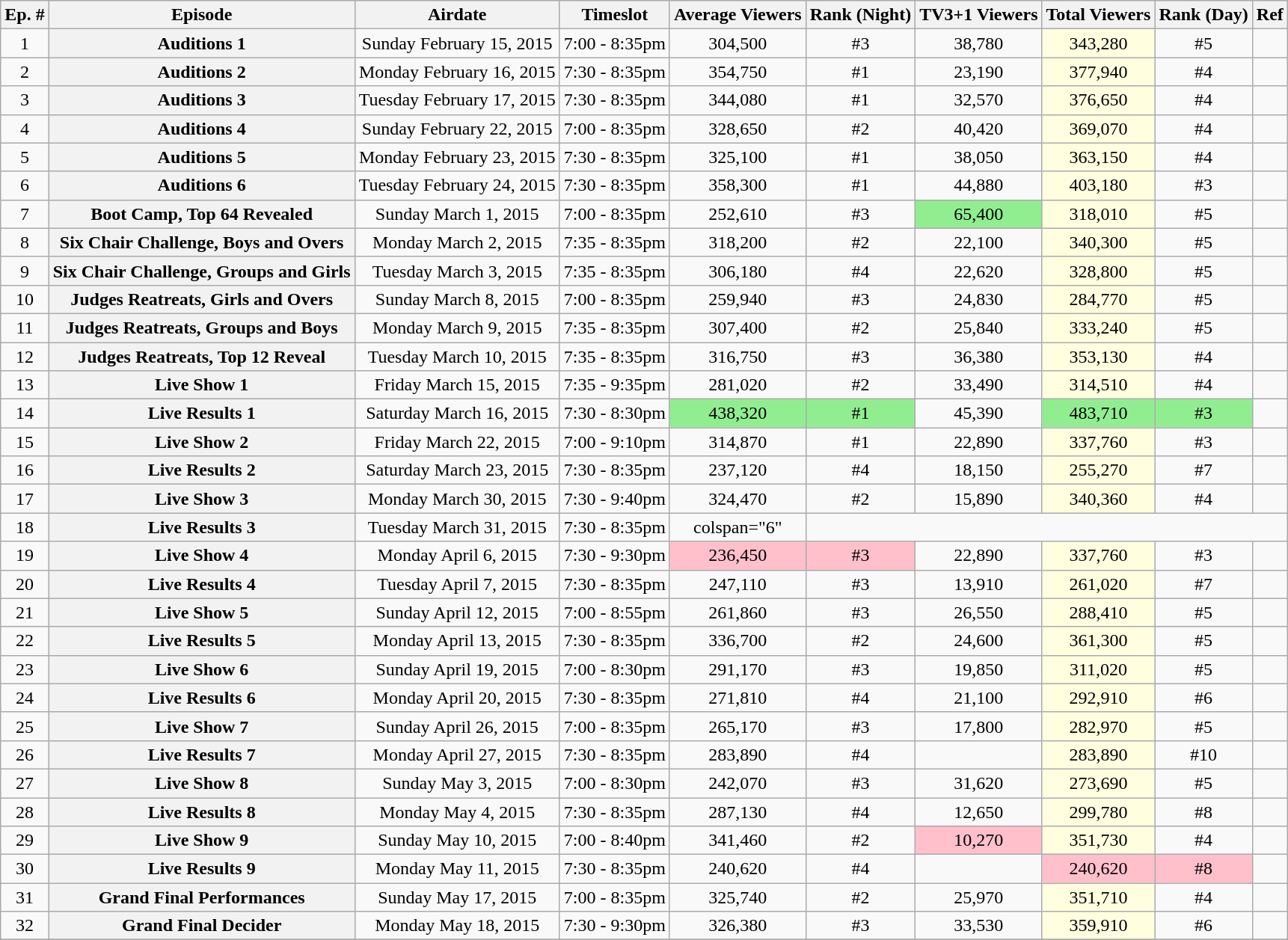<table class="wikitable sortable" style="text-align:center">
<tr>
<th>Ep. #</th>
<th>Episode</th>
<th>Airdate</th>
<th>Timeslot</th>
<th>Average Viewers</th>
<th>Rank (Night)</th>
<th>TV3+1 Viewers</th>
<th>Total Viewers</th>
<th>Rank (Day)</th>
<th>Ref</th>
</tr>
<tr>
<td>1</td>
<th>Auditions 1</th>
<td>Sunday February 15, 2015</td>
<td>7:00 - 8:35pm</td>
<td>304,500</td>
<td>#3</td>
<td>38,780</td>
<td style="background:lightyellow">343,280</td>
<td>#5</td>
<td></td>
</tr>
<tr>
<td>2</td>
<th>Auditions 2</th>
<td>Monday February 16, 2015</td>
<td>7:30 - 8:35pm</td>
<td>354,750</td>
<td>#1</td>
<td>23,190</td>
<td style="background:lightyellow">377,940</td>
<td>#4</td>
<td></td>
</tr>
<tr>
<td>3</td>
<th>Auditions 3</th>
<td>Tuesday February 17, 2015</td>
<td>7:30 - 8:35pm</td>
<td>344,080</td>
<td>#1</td>
<td>32,570</td>
<td style="background:lightyellow">376,650</td>
<td>#4</td>
<td></td>
</tr>
<tr>
<td>4</td>
<th>Auditions 4</th>
<td>Sunday February 22, 2015</td>
<td>7:00 - 8:35pm</td>
<td>328,650</td>
<td>#2</td>
<td>40,420</td>
<td style="background:lightyellow">369,070</td>
<td>#4</td>
<td></td>
</tr>
<tr>
<td>5</td>
<th>Auditions 5</th>
<td>Monday February 23, 2015</td>
<td>7:30 - 8:35pm</td>
<td>325,100</td>
<td>#1</td>
<td>38,050</td>
<td style="background:lightyellow">363,150</td>
<td>#4</td>
<td></td>
</tr>
<tr>
<td>6</td>
<th>Auditions 6</th>
<td>Tuesday February 24, 2015</td>
<td>7:30 - 8:35pm</td>
<td>358,300</td>
<td>#1</td>
<td>44,880</td>
<td style="background:lightyellow">403,180</td>
<td>#3</td>
<td></td>
</tr>
<tr>
<td>7</td>
<th>Boot Camp, Top 64 Revealed</th>
<td>Sunday March 1, 2015</td>
<td>7:00 - 8:35pm</td>
<td>252,610</td>
<td>#3</td>
<td style="background:#90EE90">65,400</td>
<td style="background:lightyellow">318,010</td>
<td>#5</td>
<td></td>
</tr>
<tr>
<td>8</td>
<th>Six Chair Challenge, Boys and Overs</th>
<td>Monday March 2, 2015</td>
<td>7:35 - 8:35pm</td>
<td>318,200</td>
<td>#2</td>
<td>22,100</td>
<td style="background:lightyellow">340,300</td>
<td>#5</td>
<td></td>
</tr>
<tr>
<td>9</td>
<th>Six Chair Challenge, Groups and Girls</th>
<td>Tuesday March 3, 2015</td>
<td>7:35 - 8:35pm</td>
<td>306,180</td>
<td>#4</td>
<td>22,620</td>
<td style="background:lightyellow">328,800</td>
<td>#5</td>
<td></td>
</tr>
<tr>
<td>10</td>
<th>Judges Reatreats, Girls and Overs</th>
<td>Sunday March 8, 2015</td>
<td>7:00 - 8:35pm</td>
<td>259,940</td>
<td>#3</td>
<td>24,830</td>
<td style="background:lightyellow">284,770</td>
<td>#5</td>
<td></td>
</tr>
<tr>
<td>11</td>
<th>Judges Reatreats, Groups and Boys</th>
<td>Monday March 9, 2015</td>
<td>7:35 - 8:35pm</td>
<td>307,400</td>
<td>#2</td>
<td>25,840</td>
<td style="background:lightyellow">333,240</td>
<td>#5</td>
<td></td>
</tr>
<tr>
<td>12</td>
<th>Judges Reatreats, Top 12 Reveal</th>
<td>Tuesday March 10, 2015</td>
<td>7:35 - 8:35pm</td>
<td>316,750</td>
<td>#3</td>
<td>36,380</td>
<td style="background:lightyellow">353,130</td>
<td>#4</td>
<td></td>
</tr>
<tr>
<td>13</td>
<th>Live Show 1</th>
<td>Friday March 15, 2015</td>
<td>7:35 - 9:35pm</td>
<td>281,020</td>
<td>#2</td>
<td>33,490</td>
<td style="background:lightyellow">314,510</td>
<td>#4</td>
<td></td>
</tr>
<tr>
<td>14</td>
<th>Live Results 1</th>
<td>Saturday March 16, 2015</td>
<td>7:30 - 8:30pm</td>
<td style="background:#90EE90">438,320</td>
<td style="background:#90EE90">#1</td>
<td>45,390</td>
<td style="background:#90EE90">483,710</td>
<td style="background:#90EE90">#3</td>
<td></td>
</tr>
<tr>
<td>15</td>
<th>Live Show 2</th>
<td>Friday March 22, 2015</td>
<td>7:00 - 9:10pm</td>
<td>314,870</td>
<td>#1</td>
<td>22,890</td>
<td style="background:lightyellow">337,760</td>
<td>#3</td>
<td></td>
</tr>
<tr>
<td>16</td>
<th>Live Results 2</th>
<td>Saturday March 23, 2015</td>
<td>7:30 - 8:35pm</td>
<td>237,120</td>
<td>#4</td>
<td>18,150</td>
<td style="background:lightyellow">255,270</td>
<td>#7</td>
<td></td>
</tr>
<tr>
<td>17</td>
<th>Live Show 3</th>
<td>Monday March 30, 2015</td>
<td>7:30 - 9:40pm</td>
<td>324,470</td>
<td>#2</td>
<td>15,890</td>
<td style="background:lightyellow">340,360</td>
<td>#4</td>
<td></td>
</tr>
<tr>
<td>18</td>
<th>Live Results 3</th>
<td>Tuesday March 31, 2015</td>
<td>7:30 - 8:35pm</td>
<td>colspan="6" </td>
</tr>
<tr>
<td>19</td>
<th>Live Show 4</th>
<td>Monday April 6, 2015</td>
<td>7:30 - 9:30pm</td>
<td style="background:#FFC0CB">236,450</td>
<td style="background:#FFC0CB">#3</td>
<td>22,890</td>
<td style="background:lightyellow">337,760</td>
<td>#3</td>
<td></td>
</tr>
<tr>
<td>20</td>
<th>Live Results 4</th>
<td>Tuesday April 7, 2015</td>
<td>7:30 - 8:35pm</td>
<td>247,110</td>
<td>#3</td>
<td>13,910</td>
<td style="background:lightyellow">261,020</td>
<td>#7</td>
<td></td>
</tr>
<tr>
<td>21</td>
<th>Live Show 5</th>
<td>Sunday April 12, 2015</td>
<td>7:00 - 8:55pm</td>
<td>261,860</td>
<td>#3</td>
<td>26,550</td>
<td style="background:lightyellow">288,410</td>
<td>#5</td>
<td></td>
</tr>
<tr>
<td>22</td>
<th>Live Results 5</th>
<td>Monday April 13, 2015</td>
<td>7:30 - 8:35pm</td>
<td>336,700</td>
<td>#2</td>
<td>24,600</td>
<td style="background:lightyellow">361,300</td>
<td>#5</td>
<td></td>
</tr>
<tr>
<td>23</td>
<th>Live Show 6</th>
<td>Sunday April 19, 2015</td>
<td>7:00 - 8:30pm</td>
<td>291,170</td>
<td>#3</td>
<td>19,850</td>
<td style="background:lightyellow">311,020</td>
<td>#5</td>
<td></td>
</tr>
<tr>
<td>24</td>
<th>Live Results 6</th>
<td>Monday April 20, 2015</td>
<td>7:30 - 8:35pm</td>
<td>271,810</td>
<td>#4</td>
<td>21,100</td>
<td style="background:lightyellow">292,910</td>
<td>#6</td>
<td></td>
</tr>
<tr>
<td>25</td>
<th>Live Show 7</th>
<td>Sunday April 26, 2015</td>
<td>7:00 - 8:35pm</td>
<td>265,170</td>
<td>#3</td>
<td>17,800</td>
<td style="background:lightyellow">282,970</td>
<td>#5</td>
<td></td>
</tr>
<tr>
<td>26</td>
<th>Live Results 7</th>
<td>Monday April 27, 2015</td>
<td>7:30 - 8:35pm</td>
<td>283,890</td>
<td>#4</td>
<td></td>
<td style="background:lightyellow">283,890</td>
<td>#10</td>
<td></td>
</tr>
<tr>
<td>27</td>
<th>Live Show 8</th>
<td>Sunday May 3, 2015</td>
<td>7:00 - 8:30pm</td>
<td>242,070</td>
<td>#3</td>
<td>31,620</td>
<td style="background:lightyellow">273,690</td>
<td>#5</td>
<td></td>
</tr>
<tr>
<td>28</td>
<th>Live Results 8</th>
<td>Monday May 4, 2015</td>
<td>7:30 - 8:35pm</td>
<td>287,130</td>
<td>#4</td>
<td>12,650</td>
<td style="background:lightyellow">299,780</td>
<td>#8</td>
<td></td>
</tr>
<tr>
<td>29</td>
<th>Live Show 9</th>
<td>Sunday May 10, 2015</td>
<td>7:00 - 8:40pm</td>
<td>341,460</td>
<td>#2</td>
<td style="background:#FFC0CB">10,270</td>
<td style="background:lightyellow">351,730</td>
<td>#4</td>
<td></td>
</tr>
<tr>
<td>30</td>
<th>Live Results 9</th>
<td>Monday May 11, 2015</td>
<td>7:30 - 8:35pm</td>
<td>240,620</td>
<td>#4</td>
<td></td>
<td style="background:#FFC0CB">240,620</td>
<td style="background:#FFC0CB">#8</td>
<td></td>
</tr>
<tr>
<td>31</td>
<th>Grand Final Performances</th>
<td>Sunday May 17, 2015</td>
<td>7:00 - 8:35pm</td>
<td>325,740</td>
<td>#2</td>
<td>25,970</td>
<td style="background:lightyellow">351,710</td>
<td>#4</td>
<td></td>
</tr>
<tr>
<td>32</td>
<th>Grand Final Decider</th>
<td>Monday May 18, 2015</td>
<td>7:30 - 9:30pm</td>
<td>326,380</td>
<td>#3</td>
<td>33,530</td>
<td style="background:lightyellow">359,910</td>
<td>#6</td>
<td></td>
</tr>
<tr>
</tr>
</table>
